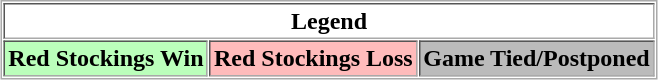<table align="center" border="1" cellpadding="2" cellspacing="1" style="border:1px solid #aaa">
<tr>
<th colspan="3">Legend</th>
</tr>
<tr>
<th bgcolor="bbffbb">Red Stockings Win</th>
<th bgcolor="ffbbbb">Red Stockings Loss</th>
<th bgcolor="bbbbbb">Game Tied/Postponed</th>
</tr>
</table>
